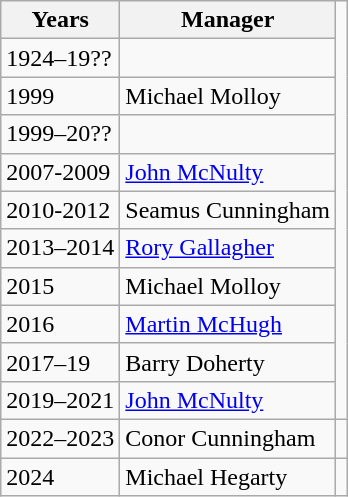<table class="wikitable">
<tr>
<th>Years</th>
<th>Manager</th>
</tr>
<tr>
<td>1924–19??</td>
<td></td>
</tr>
<tr>
<td> 1999</td>
<td>Michael Molloy</td>
</tr>
<tr>
<td> 1999–20??</td>
<td></td>
</tr>
<tr>
<td>2007-2009</td>
<td><a href='#'>John McNulty</a></td>
</tr>
<tr>
<td>2010-2012</td>
<td>Seamus Cunningham</td>
</tr>
<tr>
<td>2013–2014</td>
<td><a href='#'>Rory Gallagher</a></td>
</tr>
<tr>
<td>2015</td>
<td>Michael Molloy</td>
</tr>
<tr>
<td>2016</td>
<td><a href='#'>Martin McHugh</a></td>
</tr>
<tr>
<td>2017–19</td>
<td>Barry Doherty</td>
</tr>
<tr>
<td>2019–2021</td>
<td><a href='#'>John McNulty</a></td>
</tr>
<tr>
<td>2022–2023</td>
<td>Conor Cunningham</td>
<td></td>
</tr>
<tr>
<td>2024</td>
<td>Michael Hegarty</td>
<td></td>
</tr>
</table>
